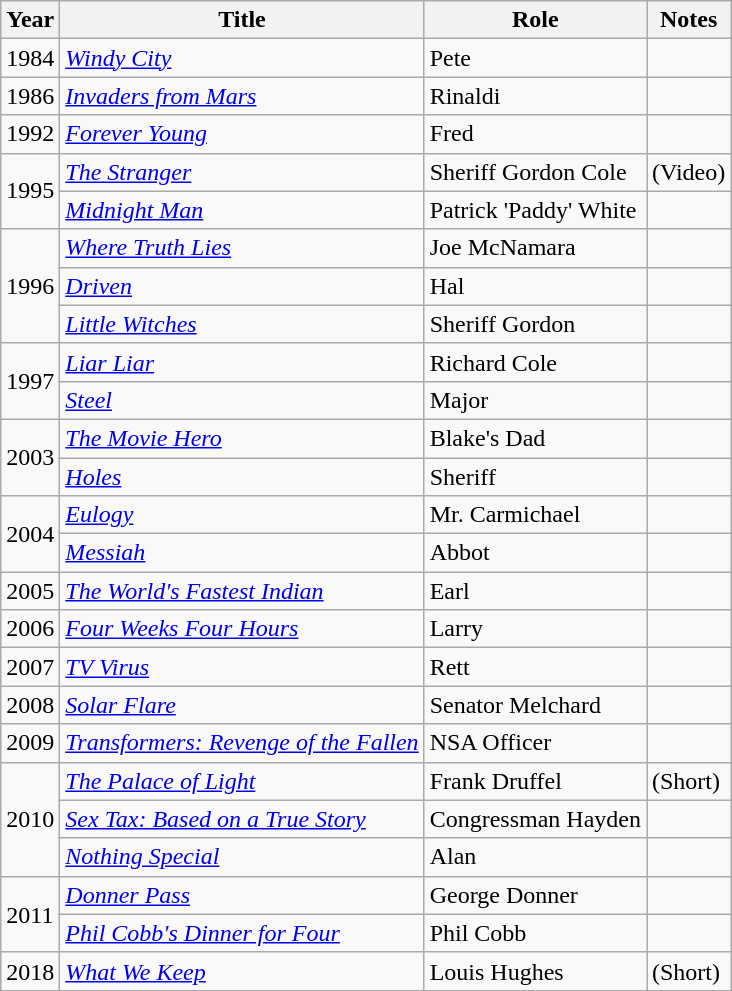<table class="wikitable sortable">
<tr>
<th>Year</th>
<th>Title</th>
<th>Role</th>
<th>Notes</th>
</tr>
<tr>
<td>1984</td>
<td><em><a href='#'>Windy City</a></em></td>
<td>Pete</td>
<td></td>
</tr>
<tr>
<td>1986</td>
<td><em><a href='#'>Invaders from Mars</a></em></td>
<td>Rinaldi</td>
<td></td>
</tr>
<tr>
<td>1992</td>
<td><em><a href='#'>Forever Young</a></em></td>
<td>Fred</td>
<td></td>
</tr>
<tr>
<td rowspan=2>1995</td>
<td><em><a href='#'>The Stranger</a></em></td>
<td>Sheriff Gordon Cole</td>
<td>(Video)</td>
</tr>
<tr>
<td><em><a href='#'>Midnight Man</a></em></td>
<td>Patrick 'Paddy' White</td>
<td></td>
</tr>
<tr>
<td rowspan=3>1996</td>
<td><em><a href='#'>Where Truth Lies</a></em></td>
<td>Joe McNamara</td>
<td></td>
</tr>
<tr>
<td><em><a href='#'>Driven</a></em></td>
<td>Hal</td>
<td></td>
</tr>
<tr>
<td><em><a href='#'>Little Witches</a></em></td>
<td>Sheriff Gordon</td>
<td></td>
</tr>
<tr>
<td rowspan=2>1997</td>
<td><em><a href='#'>Liar Liar</a></em></td>
<td>Richard Cole</td>
<td></td>
</tr>
<tr>
<td><em><a href='#'>Steel</a></em></td>
<td>Major</td>
<td></td>
</tr>
<tr>
<td rowspan=2>2003</td>
<td><em><a href='#'>The Movie Hero</a></em></td>
<td>Blake's Dad</td>
<td></td>
</tr>
<tr>
<td><em><a href='#'>Holes</a></em></td>
<td>Sheriff</td>
<td></td>
</tr>
<tr>
<td rowspan=2>2004</td>
<td><em><a href='#'>Eulogy</a></em></td>
<td>Mr. Carmichael</td>
<td></td>
</tr>
<tr>
<td><em><a href='#'>Messiah</a></em></td>
<td>Abbot</td>
<td></td>
</tr>
<tr>
<td>2005</td>
<td><em><a href='#'>The World's Fastest Indian</a></em></td>
<td>Earl</td>
<td></td>
</tr>
<tr>
<td>2006</td>
<td><em><a href='#'>Four Weeks Four Hours</a></em></td>
<td>Larry</td>
<td></td>
</tr>
<tr>
<td>2007</td>
<td><em><a href='#'>TV Virus</a></em></td>
<td>Rett</td>
<td></td>
</tr>
<tr>
<td>2008</td>
<td><em><a href='#'>Solar Flare</a></em></td>
<td>Senator Melchard</td>
<td></td>
</tr>
<tr>
<td>2009</td>
<td><em><a href='#'>Transformers: Revenge of the Fallen</a></em></td>
<td>NSA Officer</td>
<td></td>
</tr>
<tr>
<td rowspan=3>2010</td>
<td><em><a href='#'>The Palace of Light</a></em></td>
<td>Frank Druffel</td>
<td>(Short)</td>
</tr>
<tr>
<td><em><a href='#'>Sex Tax: Based on a True Story</a></em></td>
<td>Congressman Hayden</td>
<td></td>
</tr>
<tr>
<td><em><a href='#'>Nothing Special</a></em></td>
<td>Alan</td>
<td></td>
</tr>
<tr>
<td rowspan=2>2011</td>
<td><em><a href='#'>Donner Pass</a></em></td>
<td>George Donner</td>
<td></td>
</tr>
<tr>
<td><em><a href='#'>Phil Cobb's Dinner for Four</a></em></td>
<td>Phil Cobb</td>
<td></td>
</tr>
<tr>
<td>2018</td>
<td><em><a href='#'>What We Keep</a></em></td>
<td>Louis Hughes</td>
<td>(Short)</td>
</tr>
<tr>
</tr>
</table>
